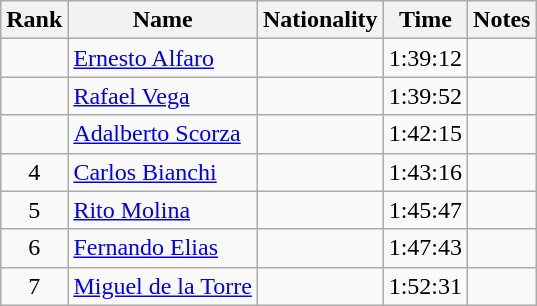<table class="wikitable sortable" style="text-align:center">
<tr>
<th>Rank</th>
<th>Name</th>
<th>Nationality</th>
<th>Time</th>
<th>Notes</th>
</tr>
<tr>
<td></td>
<td align=left><a href='#'>Ernesto Alfaro</a></td>
<td align=left></td>
<td>1:39:12</td>
<td></td>
</tr>
<tr>
<td></td>
<td align=left><a href='#'>Rafael Vega</a></td>
<td align=left></td>
<td>1:39:52</td>
<td></td>
</tr>
<tr>
<td></td>
<td align=left><a href='#'>Adalberto Scorza</a></td>
<td align=left></td>
<td>1:42:15</td>
<td></td>
</tr>
<tr>
<td>4</td>
<td align=left><a href='#'>Carlos Bianchi</a></td>
<td align=left></td>
<td>1:43:16</td>
<td></td>
</tr>
<tr>
<td>5</td>
<td align=left><a href='#'>Rito Molina</a></td>
<td align=left></td>
<td>1:45:47</td>
<td></td>
</tr>
<tr>
<td>6</td>
<td align=left><a href='#'>Fernando Elias</a></td>
<td align=left></td>
<td>1:47:43</td>
<td></td>
</tr>
<tr>
<td>7</td>
<td align=left><a href='#'>Miguel de la Torre</a></td>
<td align=left></td>
<td>1:52:31</td>
<td></td>
</tr>
</table>
